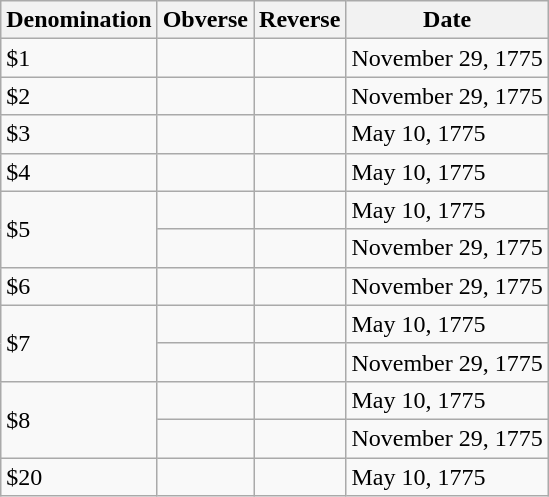<table class="wikitable">
<tr>
<th>Denomination</th>
<th>Obverse</th>
<th>Reverse</th>
<th>Date</th>
</tr>
<tr>
<td>$1</td>
<td></td>
<td></td>
<td>November 29, 1775</td>
</tr>
<tr>
<td>$2</td>
<td></td>
<td></td>
<td>November 29, 1775</td>
</tr>
<tr>
<td>$3</td>
<td></td>
<td></td>
<td>May 10, 1775</td>
</tr>
<tr>
<td>$4</td>
<td></td>
<td></td>
<td>May 10, 1775</td>
</tr>
<tr>
<td rowspan="2">$5</td>
<td></td>
<td></td>
<td>May 10, 1775</td>
</tr>
<tr>
<td></td>
<td></td>
<td>November 29, 1775</td>
</tr>
<tr>
<td>$6</td>
<td></td>
<td></td>
<td>November 29, 1775</td>
</tr>
<tr>
<td rowspan="2">$7</td>
<td></td>
<td></td>
<td>May 10, 1775</td>
</tr>
<tr>
<td></td>
<td></td>
<td>November 29, 1775</td>
</tr>
<tr>
<td rowspan="2">$8</td>
<td></td>
<td></td>
<td>May 10, 1775</td>
</tr>
<tr>
<td></td>
<td></td>
<td>November 29, 1775</td>
</tr>
<tr>
<td>$20</td>
<td></td>
<td></td>
<td>May 10, 1775</td>
</tr>
</table>
